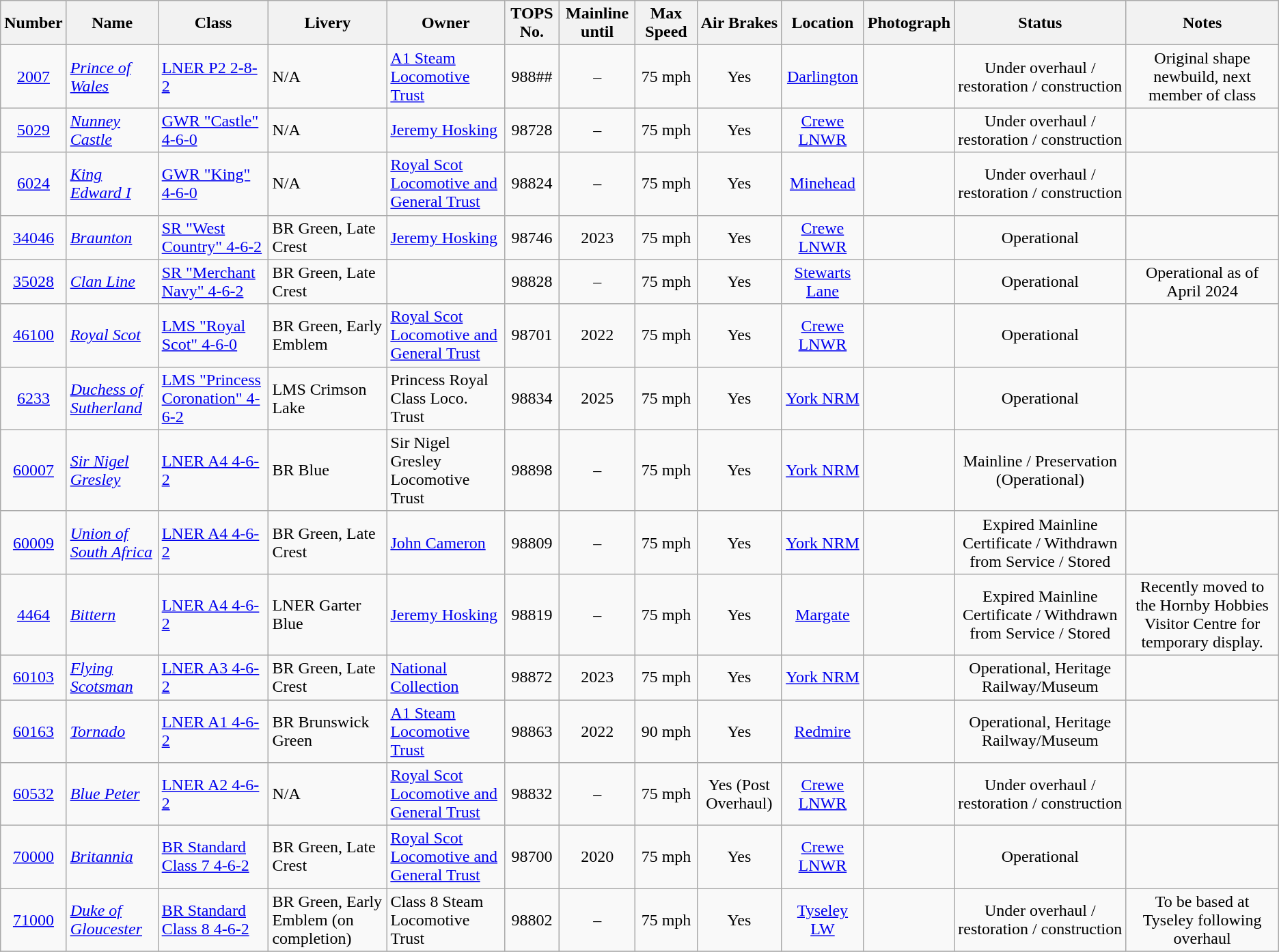<table class="wikitable sortable">
<tr>
<th>Number</th>
<th align="left">Name</th>
<th align="left">Class</th>
<th align="left">Livery</th>
<th align="left">Owner</th>
<th align="left">TOPS No.</th>
<th align="left">Mainline until</th>
<th align="left">Max Speed</th>
<th align="left">Air Brakes</th>
<th align="left">Location</th>
<th align="left">Photograph</th>
<th>Status</th>
<th align="left">Notes</th>
</tr>
<tr>
<td align="center"><a href='#'>2007</a></td>
<td align="left"><em><a href='#'>Prince of Wales</a></em></td>
<td align="left"><a href='#'>LNER P2 2-8-2</a></td>
<td align="left">N/A</td>
<td align="left"><a href='#'>A1 Steam Locomotive Trust</a></td>
<td align="center">988##</td>
<td align="center">–</td>
<td align="center">75 mph</td>
<td align="center">Yes</td>
<td align="center"><a href='#'>Darlington</a></td>
<td align="center"></td>
<td align="center">Under overhaul / restoration / construction</td>
<td align="center">Original shape newbuild, next member of class</td>
</tr>
<tr>
<td align="center"><a href='#'>5029</a></td>
<td align="left"><em><a href='#'>Nunney Castle</a></em></td>
<td align="left"><a href='#'>GWR "Castle" 4-6-0</a></td>
<td align="left">N/A</td>
<td align="left"><a href='#'>Jeremy Hosking</a></td>
<td align="center">98728</td>
<td align="center">–</td>
<td align="center">75 mph</td>
<td align="center">Yes</td>
<td align="center"><a href='#'>Crewe LNWR</a></td>
<td align="center"></td>
<td align="center">Under overhaul / restoration / construction</td>
<td align="center"></td>
</tr>
<tr>
<td align="center"><a href='#'>6024</a></td>
<td align="left"><em><a href='#'>King Edward I</a></em></td>
<td align="left"><a href='#'>GWR "King" 4-6-0</a></td>
<td align="left">N/A</td>
<td align="left"><a href='#'>Royal Scot Locomotive and General Trust</a></td>
<td align="center">98824</td>
<td align="center">–</td>
<td align="center">75 mph</td>
<td align="center">Yes</td>
<td align="center"><a href='#'>Minehead</a></td>
<td align="center"></td>
<td align="center">Under overhaul / restoration / construction</td>
<td align="center"></td>
</tr>
<tr>
<td align="center"><a href='#'>34046</a></td>
<td align="left"><em><a href='#'>Braunton</a></em></td>
<td align="left"><a href='#'>SR "West Country" 4-6-2</a></td>
<td align="left">BR Green, Late Crest</td>
<td align="left"><a href='#'>Jeremy Hosking</a></td>
<td align="center">98746</td>
<td align="center">2023</td>
<td align="center">75 mph</td>
<td align="center">Yes</td>
<td align="center"><a href='#'>Crewe LNWR</a></td>
<td align="center"></td>
<td align="center">Operational</td>
<td align="center"></td>
</tr>
<tr>
<td align="center"><a href='#'>35028</a></td>
<td align="left"><em><a href='#'>Clan Line</a></em></td>
<td align="left"><a href='#'>SR "Merchant Navy" 4-6-2</a></td>
<td align="left">BR Green, Late Crest</td>
<td align="left"></td>
<td align="center">98828</td>
<td align="center">–</td>
<td align="center">75 mph</td>
<td align="center">Yes</td>
<td align="center"><a href='#'>Stewarts Lane</a></td>
<td align="center"></td>
<td align="center">Operational</td>
<td align="center">Operational as of April 2024</td>
</tr>
<tr>
<td align="center"><a href='#'>46100</a></td>
<td align="left"><em><a href='#'>Royal Scot</a></em></td>
<td align="left"><a href='#'>LMS "Royal Scot" 4-6-0</a></td>
<td align="left">BR Green, Early Emblem</td>
<td align="left"><a href='#'>Royal Scot Locomotive and General Trust</a></td>
<td align="center">98701</td>
<td align="center">2022</td>
<td align="center">75 mph</td>
<td align="center">Yes</td>
<td align="center"><a href='#'>Crewe LNWR</a></td>
<td align="center"></td>
<td align="center">Operational</td>
<td align="center"></td>
</tr>
<tr>
<td align="center"><a href='#'>6233</a></td>
<td align="left"><em><a href='#'>Duchess of Sutherland</a></em></td>
<td align="left"><a href='#'>LMS "Princess Coronation" 4-6-2</a></td>
<td align="left">LMS Crimson Lake</td>
<td align="left">Princess Royal Class Loco. Trust</td>
<td align="center">98834</td>
<td align="center">2025</td>
<td align="center">75 mph</td>
<td align="center">Yes</td>
<td align="center"><a href='#'>York NRM</a></td>
<td align="center"></td>
<td align="center">Operational</td>
<td align="center"></td>
</tr>
<tr>
<td align="center"><a href='#'>60007</a></td>
<td align="left"><em><a href='#'>Sir Nigel Gresley</a></em></td>
<td align="left"><a href='#'>LNER A4 4-6-2</a></td>
<td align="left">BR Blue</td>
<td align="left">Sir Nigel Gresley Locomotive Trust</td>
<td align="center">98898</td>
<td align="center">–</td>
<td align="center">75 mph</td>
<td align="center">Yes</td>
<td align="center"><a href='#'>York NRM</a></td>
<td align="center"></td>
<td align="center">Mainline / Preservation<br>(Operational)</td>
<td align="center"></td>
</tr>
<tr>
<td align="center"><a href='#'>60009</a></td>
<td align="left"><em><a href='#'>Union of South Africa</a></em></td>
<td align="left"><a href='#'>LNER A4 4-6-2</a></td>
<td align="left">BR Green, Late Crest</td>
<td align="left"><a href='#'>John Cameron</a></td>
<td align="center">98809</td>
<td align="center">–</td>
<td align="center">75 mph</td>
<td align="center">Yes</td>
<td align="center"><a href='#'>York NRM</a></td>
<td align="center"></td>
<td align="center">Expired Mainline Certificate / Withdrawn from Service / Stored</td>
<td align="center"></td>
</tr>
<tr>
<td align="center"><a href='#'>4464</a></td>
<td align="left"><em><a href='#'>Bittern</a></em></td>
<td align="left"><a href='#'>LNER A4 4-6-2</a></td>
<td align="left">LNER Garter Blue</td>
<td align="left"><a href='#'>Jeremy Hosking</a></td>
<td align="center">98819</td>
<td align="center">–</td>
<td align="center">75 mph</td>
<td align="center">Yes</td>
<td align="center"><a href='#'>Margate</a></td>
<td align="center"></td>
<td align="center">Expired Mainline Certificate / Withdrawn from Service / Stored</td>
<td align="center">Recently moved to the Hornby Hobbies Visitor Centre for temporary display.</td>
</tr>
<tr>
<td align="center"><a href='#'>60103</a></td>
<td align="left"><em><a href='#'>Flying Scotsman</a> </em></td>
<td align="left"><a href='#'>LNER A3 4-6-2</a></td>
<td align="left">BR Green, Late Crest</td>
<td align="left"><a href='#'>National Collection</a></td>
<td align="center">98872</td>
<td align="center">2023</td>
<td align="center">75 mph</td>
<td align="center">Yes</td>
<td align="center"><a href='#'>York NRM</a></td>
<td align="center"></td>
<td align="center">Operational, Heritage Railway/Museum</td>
<td align="center"></td>
</tr>
<tr>
<td align="center"><a href='#'>60163</a></td>
<td align="left"><em><a href='#'>Tornado</a></em></td>
<td align="left"><a href='#'>LNER A1 4-6-2</a></td>
<td align="left">BR Brunswick Green</td>
<td align="left"><a href='#'>A1 Steam Locomotive Trust</a></td>
<td align="center">98863</td>
<td align="center">2022</td>
<td align="center">90 mph</td>
<td align="center">Yes</td>
<td align="center"><a href='#'>Redmire</a></td>
<td align="center"></td>
<td align="center">Operational, Heritage Railway/Museum</td>
<td align="center"></td>
</tr>
<tr>
<td align="center"><a href='#'>60532</a></td>
<td align="left"><em><a href='#'>Blue Peter</a></em></td>
<td align="left"><a href='#'>LNER A2 4-6-2</a></td>
<td align="left">N/A</td>
<td align="left"><a href='#'>Royal Scot Locomotive and General Trust</a></td>
<td align="center">98832</td>
<td align="center">–</td>
<td align="center">75 mph</td>
<td align="center">Yes (Post Overhaul)</td>
<td align="center"><a href='#'>Crewe LNWR</a></td>
<td align="center"></td>
<td align="center">Under overhaul / restoration / construction</td>
<td align="center"></td>
</tr>
<tr>
<td align="center"><a href='#'>70000</a></td>
<td align="left"><em><a href='#'>Britannia</a></em></td>
<td align="left"><a href='#'>BR Standard Class 7 4-6-2</a></td>
<td align="left">BR Green, Late Crest</td>
<td align="left"><a href='#'>Royal Scot Locomotive and General Trust</a></td>
<td align="center">98700</td>
<td align="center">2020</td>
<td align="center">75 mph</td>
<td align="center">Yes</td>
<td align="center"><a href='#'>Crewe LNWR</a></td>
<td align="center"></td>
<td align="center">Operational</td>
<td align="center"></td>
</tr>
<tr>
<td align="center"><a href='#'>71000</a></td>
<td align="left"><em><a href='#'>Duke of Gloucester</a></em></td>
<td align="left"><a href='#'>BR Standard Class 8 4-6-2</a></td>
<td align="left">BR Green, Early Emblem (on completion)</td>
<td align="left">Class 8 Steam Locomotive Trust</td>
<td align="center">98802</td>
<td align="center">–</td>
<td align="center">75 mph</td>
<td align="center">Yes</td>
<td align="center"><a href='#'>Tyseley LW</a></td>
<td align="center"></td>
<td align="center">Under overhaul / restoration / construction</td>
<td align="center">To be based at Tyseley following overhaul</td>
</tr>
<tr>
</tr>
</table>
